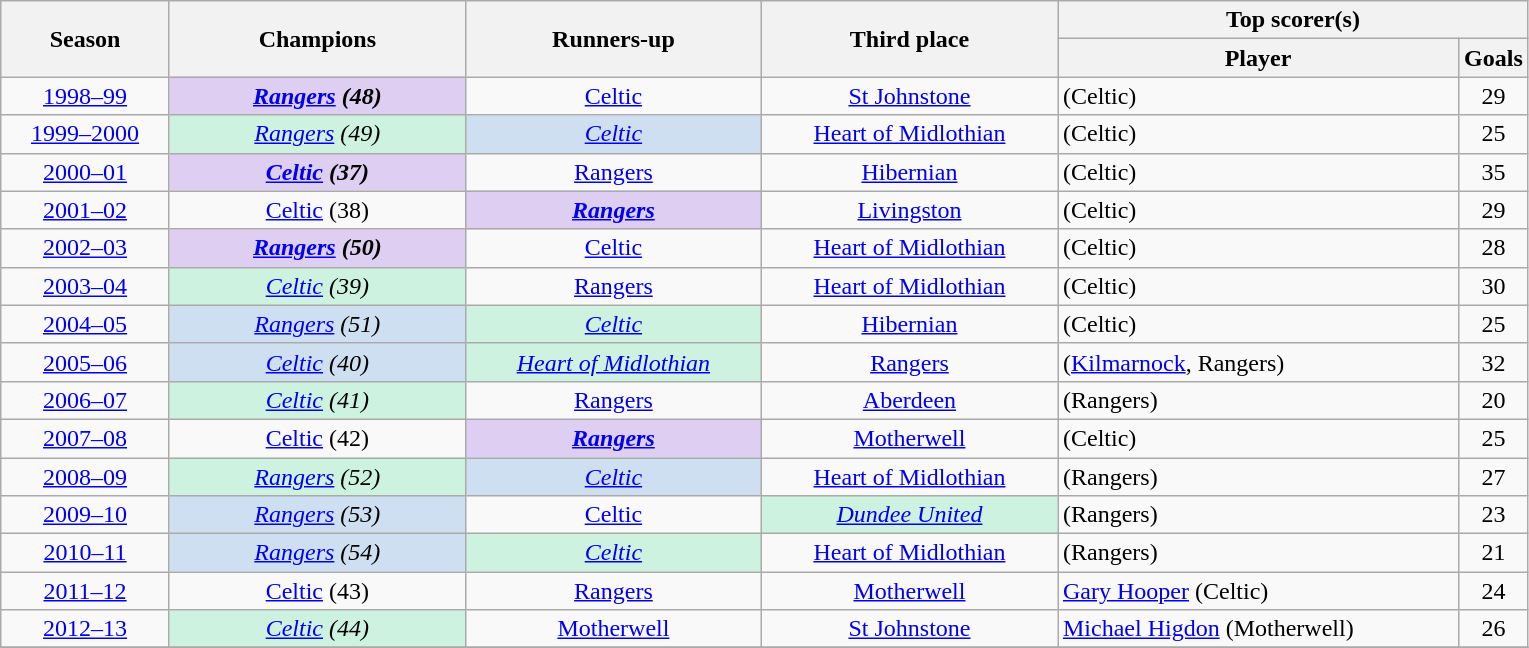<table class="wikitable" style="text-align: center;">
<tr>
<th rowspan=2 width=105>Season</th>
<th rowspan=2 width=190>Champions</th>
<th rowspan=2 width=190>Runners-up</th>
<th rowspan=2 width=190>Third place</th>
<th colspan=2>Top scorer(s)</th>
</tr>
<tr>
<th width=260>Player</th>
<th>Goals</th>
</tr>
<tr>
<td><a href='#'>1998–99</a></td>
<td bgcolor="DDCEF2"><strong><em><a href='#'>Rangers</a> (48)</em></strong></td>
<td><a href='#'>Celtic</a></td>
<td><a href='#'>St Johnstone</a></td>
<td align=left> (Celtic)</td>
<td>29</td>
</tr>
<tr>
<td><a href='#'>1999–2000</a></td>
<td bgcolor="CEF2E0"><em><a href='#'>Rangers</a> (49)</em></td>
<td bgcolor="CEDFF2"><em><a href='#'>Celtic</a></em></td>
<td><a href='#'>Heart of Midlothian</a></td>
<td align=left> (Celtic)</td>
<td>25</td>
</tr>
<tr>
<td><a href='#'>2000–01</a></td>
<td bgcolor="DDCEF2"><strong><em><a href='#'>Celtic</a> (37)</em></strong></td>
<td><a href='#'>Rangers</a></td>
<td><a href='#'>Hibernian</a></td>
<td align=left> (Celtic)</td>
<td>35</td>
</tr>
<tr>
<td><a href='#'>2001–02</a></td>
<td><a href='#'>Celtic</a> (38)</td>
<td bgcolor="DDCEF2"><strong><em><a href='#'>Rangers</a></em></strong></td>
<td><a href='#'>Livingston</a></td>
<td align=left> (Celtic)</td>
<td>29</td>
</tr>
<tr>
<td><a href='#'>2002–03</a></td>
<td bgcolor="DDCEF2"><strong><em><a href='#'>Rangers</a> (50)</em></strong></td>
<td><a href='#'>Celtic</a></td>
<td><a href='#'>Heart of Midlothian</a></td>
<td align=left> (Celtic)</td>
<td>28</td>
</tr>
<tr>
<td><a href='#'>2003–04</a></td>
<td bgcolor="CEF2E0"><em><a href='#'>Celtic</a> (39)</em></td>
<td><a href='#'>Rangers</a></td>
<td><a href='#'>Heart of Midlothian</a></td>
<td align=left> (Celtic)</td>
<td>30</td>
</tr>
<tr>
<td><a href='#'>2004–05</a></td>
<td bgcolor="CEDFF2"><em><a href='#'>Rangers</a> (51)</em></td>
<td bgcolor="CEF2E0"><em><a href='#'>Celtic</a></em></td>
<td><a href='#'>Hibernian</a></td>
<td align=left> (Celtic)</td>
<td>25</td>
</tr>
<tr>
<td><a href='#'>2005–06</a></td>
<td bgcolor="CEDFF2"><em><a href='#'>Celtic</a> (40)</em></td>
<td bgcolor="CEF2E0"><em><a href='#'>Heart of Midlothian</a></em></td>
<td><a href='#'>Rangers</a></td>
<td align=left> (<a href='#'>Kilmarnock</a>, Rangers)</td>
<td>32</td>
</tr>
<tr>
<td><a href='#'>2006–07</a></td>
<td bgcolor="CEF2E0"><em><a href='#'>Celtic</a> (41)</em></td>
<td><a href='#'>Rangers</a></td>
<td><a href='#'>Aberdeen</a></td>
<td align=left> (Rangers)</td>
<td>20</td>
</tr>
<tr>
<td><a href='#'>2007–08</a></td>
<td><a href='#'>Celtic</a> (42)</td>
<td bgcolor="DDCEF2"><strong><em><a href='#'>Rangers</a></em></strong></td>
<td><a href='#'>Motherwell</a></td>
<td align=left> (Celtic)</td>
<td>25</td>
</tr>
<tr>
<td><a href='#'>2008–09</a></td>
<td bgcolor="CEF2E0"><em><a href='#'>Rangers</a> (52)</em></td>
<td bgcolor="CEDFF2"><em><a href='#'>Celtic</a></em></td>
<td><a href='#'>Heart of Midlothian</a></td>
<td align=left> (Rangers)</td>
<td>27</td>
</tr>
<tr>
<td><a href='#'>2009–10</a></td>
<td bgcolor="CEDFF2"><em><a href='#'>Rangers</a> (53)</em></td>
<td><a href='#'>Celtic</a></td>
<td bgcolor="CEF2E0"><em><a href='#'>Dundee United</a></em></td>
<td align=left> (Rangers)</td>
<td>23</td>
</tr>
<tr>
<td><a href='#'>2010–11</a></td>
<td bgcolor="CEDFF2"><em><a href='#'>Rangers</a> (54)</em></td>
<td bgcolor="CEF2E0"><em><a href='#'>Celtic</a></em></td>
<td><a href='#'>Heart of Midlothian</a></td>
<td align=left> (Rangers)</td>
<td>21</td>
</tr>
<tr>
<td><a href='#'>2011–12</a></td>
<td><a href='#'>Celtic</a> (43)</td>
<td><a href='#'>Rangers</a></td>
<td><a href='#'>Motherwell</a></td>
<td align=left><a href='#'>Gary Hooper</a> (Celtic)</td>
<td>24</td>
</tr>
<tr>
<td><a href='#'>2012–13</a></td>
<td bgcolor="CEF2E0"><em><a href='#'>Celtic</a> (44)</em></td>
<td><a href='#'>Motherwell</a></td>
<td><a href='#'>St Johnstone</a></td>
<td align=left><a href='#'>Michael Higdon</a> (Motherwell)</td>
<td>26</td>
</tr>
<tr>
</tr>
</table>
